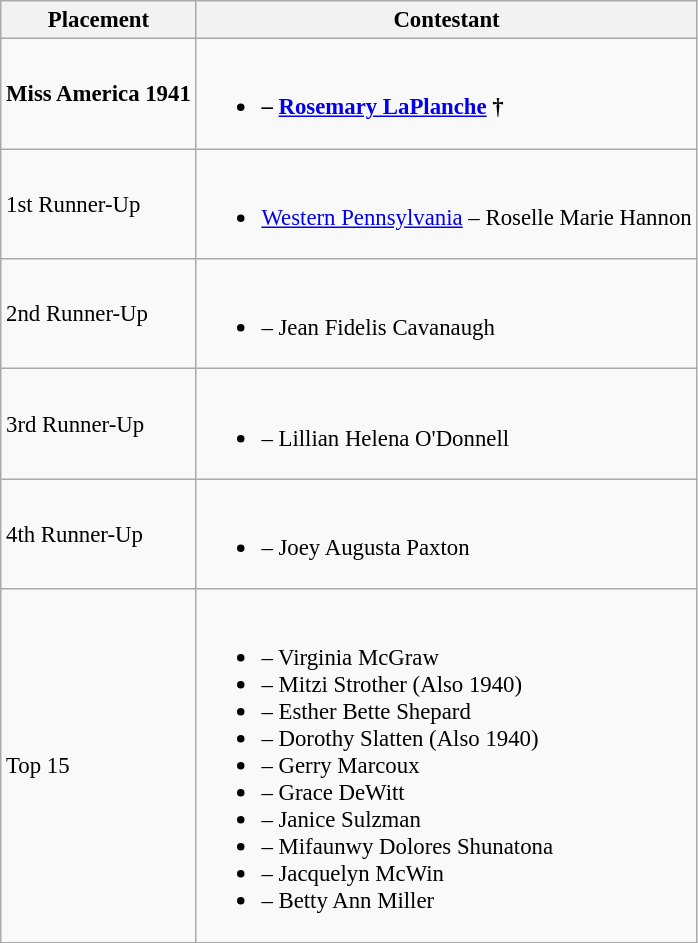<table class="wikitable sortable" style="font-size: 95%;">
<tr>
<th>Placement</th>
<th>Contestant</th>
</tr>
<tr>
<td><strong>Miss America 1941</strong></td>
<td><br><ul><li><strong> – <a href='#'>Rosemary LaPlanche</a> †</strong></li></ul></td>
</tr>
<tr>
<td>1st Runner-Up</td>
<td><br><ul><li> <a href='#'>Western Pennsylvania</a> – Roselle Marie Hannon</li></ul></td>
</tr>
<tr>
<td>2nd Runner-Up</td>
<td><br><ul><li> – Jean Fidelis Cavanaugh</li></ul></td>
</tr>
<tr>
<td>3rd Runner-Up</td>
<td><br><ul><li> – Lillian Helena O'Donnell</li></ul></td>
</tr>
<tr>
<td>4th Runner-Up</td>
<td><br><ul><li> – Joey Augusta Paxton</li></ul></td>
</tr>
<tr>
<td>Top 15</td>
<td><br><ul><li> – Virginia McGraw</li><li> – Mitzi Strother (Also 1940)</li><li> – Esther Bette Shepard</li><li> – Dorothy Slatten (Also 1940)</li><li> – Gerry Marcoux</li><li> – Grace DeWitt</li><li> – Janice Sulzman</li><li> – Mifaunwy Dolores Shunatona</li><li> – Jacquelyn McWin</li><li> – Betty Ann Miller</li></ul></td>
</tr>
</table>
